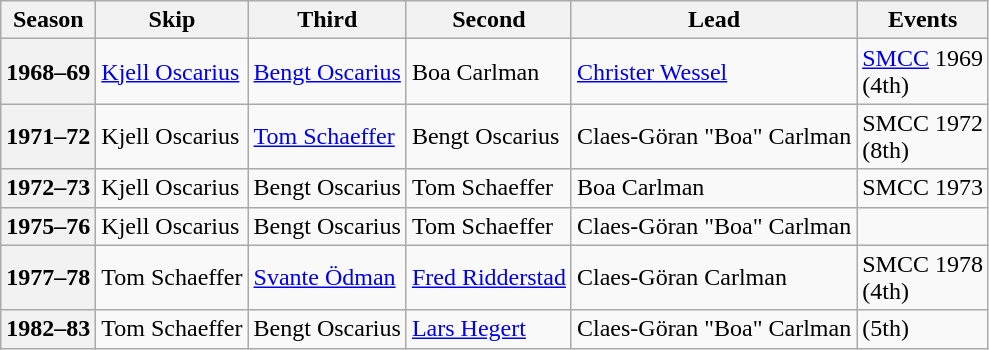<table class="wikitable">
<tr>
<th scope="col">Season</th>
<th scope="col">Skip</th>
<th scope="col">Third</th>
<th scope="col">Second</th>
<th scope="col">Lead</th>
<th scope="col">Events</th>
</tr>
<tr>
<th scope="row">1968–69</th>
<td><a href='#'>Kjell Oscarius</a></td>
<td><a href='#'>Bengt Oscarius</a></td>
<td>Boa Carlman</td>
<td><a href='#'>Christer Wessel</a></td>
<td><a href='#'>SMCC</a> 1969 <br> (4th)</td>
</tr>
<tr>
<th scope="row">1971–72</th>
<td>Kjell Oscarius</td>
<td><a href='#'>Tom Schaeffer</a></td>
<td>Bengt Oscarius</td>
<td>Claes-Göran "Boa" Carlman</td>
<td>SMCC 1972 <br> (8th)</td>
</tr>
<tr>
<th scope="row">1972–73</th>
<td>Kjell Oscarius</td>
<td>Bengt Oscarius</td>
<td>Tom Schaeffer</td>
<td>Boa Carlman</td>
<td>SMCC 1973 <br> </td>
</tr>
<tr>
<th scope="row">1975–76</th>
<td>Kjell Oscarius</td>
<td>Bengt Oscarius</td>
<td>Tom Schaeffer</td>
<td>Claes-Göran "Boa" Carlman</td>
<td> </td>
</tr>
<tr>
<th scope="row">1977–78</th>
<td>Tom Schaeffer</td>
<td><a href='#'>Svante Ödman</a></td>
<td><a href='#'>Fred Ridderstad</a></td>
<td>Claes-Göran Carlman</td>
<td>SMCC 1978 <br> (4th)</td>
</tr>
<tr>
<th scope="row">1982–83</th>
<td>Tom Schaeffer</td>
<td>Bengt Oscarius</td>
<td><a href='#'>Lars Hegert</a></td>
<td>Claes-Göran "Boa" Carlman</td>
<td> (5th)</td>
</tr>
</table>
